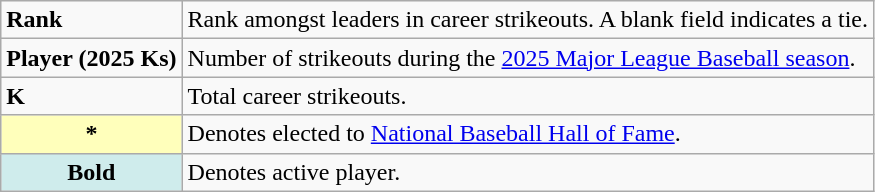<table class="wikitable">
<tr>
<td><strong>Rank</strong></td>
<td>Rank amongst leaders in career strikeouts.  A blank field indicates a tie.</td>
</tr>
<tr>
<td><strong>Player (2025 Ks)</strong></td>
<td>Number of strikeouts during the <a href='#'>2025 Major League Baseball season</a>.</td>
</tr>
<tr>
<td><strong>K</strong></td>
<td>Total career strikeouts.</td>
</tr>
<tr>
<th scope="row" style="background-color:#ffffbb">*</th>
<td>Denotes elected to <a href='#'>National Baseball Hall of Fame</a>. <br></td>
</tr>
<tr>
<th scope="row" style="background:#cfecec;"><strong>Bold</strong></th>
<td>Denotes active player.<br></td>
</tr>
</table>
